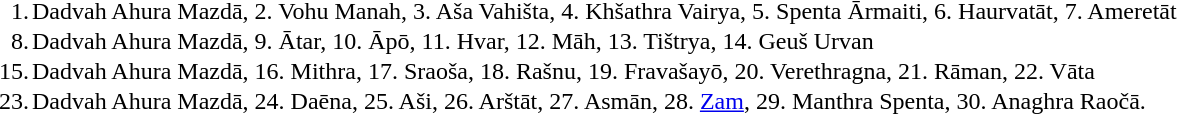<table cellpadding="0">
<tr>
<td style="width:1.5em; text-align:right; vertical-align:top;">1.</td>
<td>Dadvah Ahura Mazdā, 2. Vohu Manah, 3. Aša Vahišta, 4. Khšathra Vairya, 5. Spenta Ārmaiti, 6. Haurvatāt, 7. Ameretāt</td>
</tr>
<tr>
<td style="width:1.5em; text-align:right; vertical-align:top;">8.</td>
<td>Dadvah Ahura Mazdā, 9. Ātar, 10. Āpō, 11. Hvar, 12. Māh, 13. Tištrya, 14. Geuš Urvan</td>
</tr>
<tr>
<td style="width:1.5em; text-align:right; vertical-align:top;">15.</td>
<td>Dadvah Ahura Mazdā, 16. Mithra, 17. Sraoša, 18. Rašnu, 19. Fravašayō, 20. Verethragna, 21. Rāman, 22. Vāta</td>
</tr>
<tr>
<td style="width:1.5em; text-align:right; vertical-align:top;">23.</td>
<td>Dadvah Ahura Mazdā, 24. Daēna, 25. Aši, 26. Arštāt, 27. Asmān, 28. <a href='#'>Zam</a>, 29. Manthra Spenta, 30. Anaghra Raočā.</td>
</tr>
</table>
